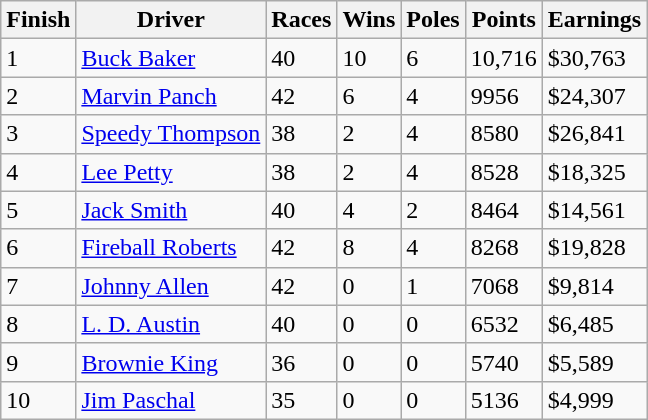<table class="wikitable">
<tr>
<th>Finish</th>
<th>Driver</th>
<th>Races</th>
<th>Wins</th>
<th>Poles</th>
<th>Points</th>
<th>Earnings</th>
</tr>
<tr>
<td>1</td>
<td><a href='#'>Buck Baker</a></td>
<td>40</td>
<td>10</td>
<td>6</td>
<td>10,716</td>
<td>$30,763</td>
</tr>
<tr>
<td>2</td>
<td><a href='#'>Marvin Panch</a></td>
<td>42</td>
<td>6</td>
<td>4</td>
<td>9956</td>
<td>$24,307</td>
</tr>
<tr>
<td>3</td>
<td><a href='#'>Speedy Thompson</a></td>
<td>38</td>
<td>2</td>
<td>4</td>
<td>8580</td>
<td>$26,841</td>
</tr>
<tr>
<td>4</td>
<td><a href='#'>Lee Petty</a></td>
<td>38</td>
<td>2</td>
<td>4</td>
<td>8528</td>
<td>$18,325</td>
</tr>
<tr>
<td>5</td>
<td><a href='#'>Jack Smith</a></td>
<td>40</td>
<td>4</td>
<td>2</td>
<td>8464</td>
<td>$14,561</td>
</tr>
<tr>
<td>6</td>
<td><a href='#'>Fireball Roberts</a></td>
<td>42</td>
<td>8</td>
<td>4</td>
<td>8268</td>
<td>$19,828</td>
</tr>
<tr>
<td>7</td>
<td><a href='#'>Johnny Allen</a></td>
<td>42</td>
<td>0</td>
<td>1</td>
<td>7068</td>
<td>$9,814</td>
</tr>
<tr>
<td>8</td>
<td><a href='#'>L. D. Austin</a></td>
<td>40</td>
<td>0</td>
<td>0</td>
<td>6532</td>
<td>$6,485</td>
</tr>
<tr>
<td>9</td>
<td><a href='#'>Brownie King</a></td>
<td>36</td>
<td>0</td>
<td>0</td>
<td>5740</td>
<td>$5,589</td>
</tr>
<tr>
<td>10</td>
<td><a href='#'>Jim Paschal</a></td>
<td>35</td>
<td>0</td>
<td>0</td>
<td>5136</td>
<td>$4,999</td>
</tr>
</table>
